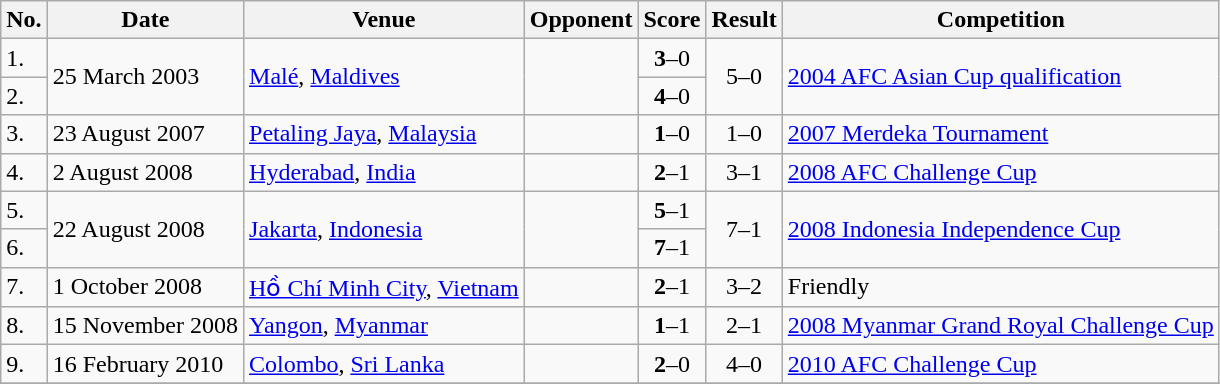<table class="wikitable">
<tr>
<th>No.</th>
<th>Date</th>
<th>Venue</th>
<th>Opponent</th>
<th>Score</th>
<th>Result</th>
<th>Competition</th>
</tr>
<tr>
<td>1.</td>
<td rowspan=2>25 March 2003</td>
<td rowspan=2><a href='#'>Malé</a>, <a href='#'>Maldives</a></td>
<td rowspan=2></td>
<td align=center><strong>3</strong>–0</td>
<td rowspan=2 align=center>5–0</td>
<td rowspan=2><a href='#'>2004 AFC Asian Cup qualification</a></td>
</tr>
<tr>
<td>2.</td>
<td align=center><strong>4</strong>–0</td>
</tr>
<tr>
<td>3.</td>
<td>23 August 2007</td>
<td><a href='#'>Petaling Jaya</a>, <a href='#'>Malaysia</a></td>
<td></td>
<td align=center><strong>1</strong>–0</td>
<td align=center>1–0</td>
<td><a href='#'>2007 Merdeka Tournament</a></td>
</tr>
<tr>
<td>4.</td>
<td>2 August 2008</td>
<td><a href='#'>Hyderabad</a>, <a href='#'>India</a></td>
<td></td>
<td align=center><strong>2</strong>–1</td>
<td align=center>3–1</td>
<td><a href='#'>2008 AFC Challenge Cup</a></td>
</tr>
<tr>
<td>5.</td>
<td rowspan=2>22 August 2008</td>
<td rowspan=2><a href='#'>Jakarta</a>, <a href='#'>Indonesia</a></td>
<td rowspan=2></td>
<td align=center><strong>5</strong>–1</td>
<td rowspan=2 align=center>7–1</td>
<td rowspan=2><a href='#'>2008 Indonesia Independence Cup</a></td>
</tr>
<tr>
<td>6.</td>
<td align=center><strong>7</strong>–1</td>
</tr>
<tr>
<td>7.</td>
<td>1 October 2008</td>
<td><a href='#'>Hồ Chí Minh City</a>, <a href='#'>Vietnam</a></td>
<td></td>
<td align=center><strong>2</strong>–1</td>
<td align=center>3–2</td>
<td>Friendly</td>
</tr>
<tr>
<td>8.</td>
<td>15 November 2008</td>
<td><a href='#'>Yangon</a>, <a href='#'>Myanmar</a></td>
<td></td>
<td align=center><strong>1</strong>–1</td>
<td align=center>2–1</td>
<td><a href='#'>2008 Myanmar Grand Royal Challenge Cup</a></td>
</tr>
<tr>
<td>9.</td>
<td>16 February 2010</td>
<td><a href='#'>Colombo</a>, <a href='#'>Sri Lanka</a></td>
<td></td>
<td align=center><strong>2</strong>–0</td>
<td align=center>4–0</td>
<td><a href='#'>2010 AFC Challenge Cup</a></td>
</tr>
<tr>
</tr>
</table>
